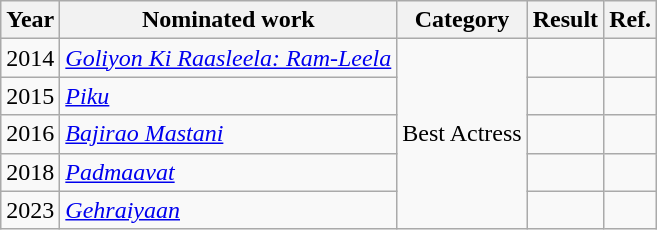<table class="wikitable sortable">
<tr>
<th>Year</th>
<th>Nominated work</th>
<th>Category</th>
<th>Result</th>
<th>Ref.</th>
</tr>
<tr>
<td>2014</td>
<td><em><a href='#'>Goliyon Ki Raasleela: Ram-Leela</a></em></td>
<td rowspan="5">Best Actress</td>
<td></td>
<td></td>
</tr>
<tr>
<td>2015</td>
<td><em><a href='#'>Piku</a></em></td>
<td></td>
<td></td>
</tr>
<tr>
<td>2016</td>
<td><em><a href='#'>Bajirao Mastani</a></em></td>
<td></td>
<td></td>
</tr>
<tr>
<td>2018</td>
<td><em><a href='#'>Padmaavat</a></em></td>
<td></td>
<td></td>
</tr>
<tr>
<td>2023</td>
<td><em><a href='#'>Gehraiyaan</a></em></td>
<td></td>
<td></td>
</tr>
</table>
